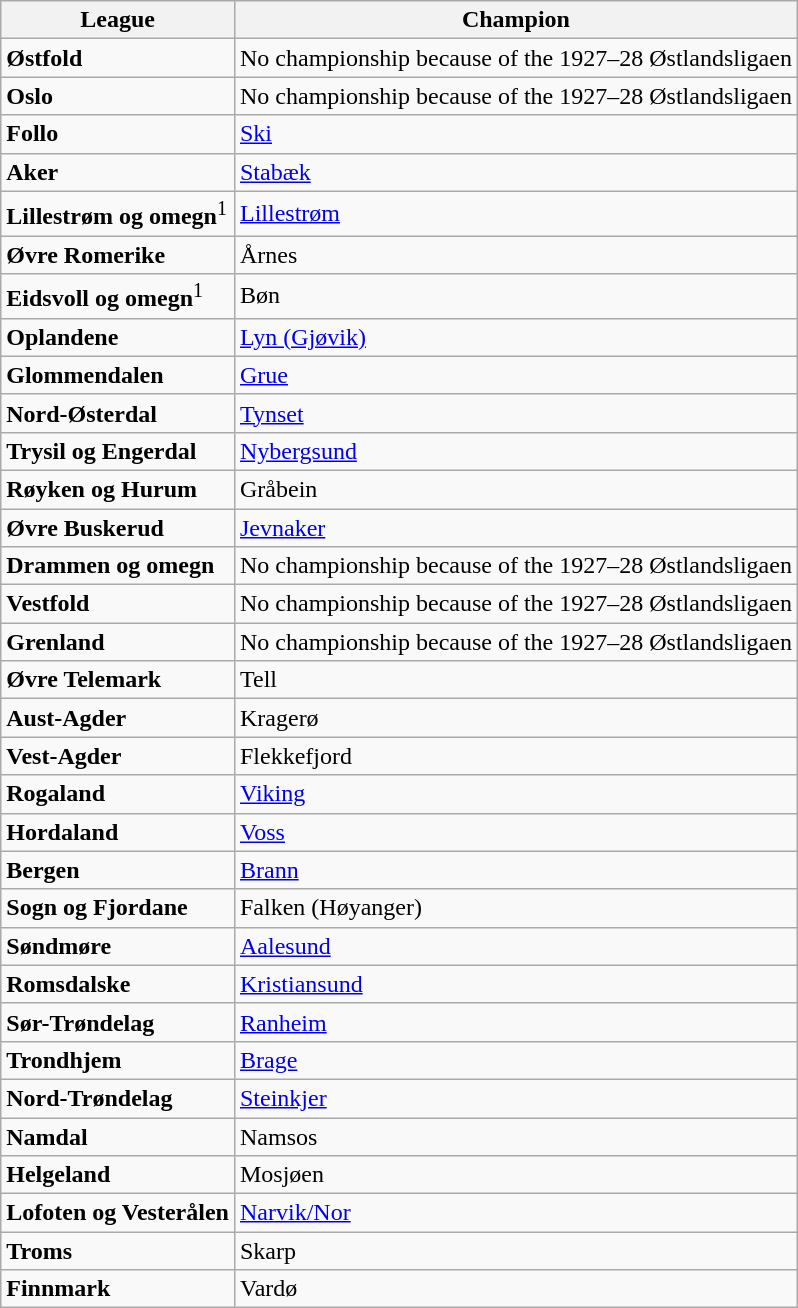<table class="wikitable">
<tr>
<th>League</th>
<th>Champion</th>
</tr>
<tr>
<td><strong>Østfold</strong></td>
<td>No championship because of the 1927–28 Østlandsligaen</td>
</tr>
<tr>
<td><strong>Oslo</strong></td>
<td>No championship because of the 1927–28 Østlandsligaen</td>
</tr>
<tr>
<td><strong>Follo</strong></td>
<td><a href='#'>Ski</a></td>
</tr>
<tr>
<td><strong>Aker</strong></td>
<td><a href='#'>Stabæk</a></td>
</tr>
<tr>
<td><strong>Lillestrøm og omegn</strong><sup>1</sup></td>
<td><a href='#'>Lillestrøm</a></td>
</tr>
<tr>
<td><strong>Øvre Romerike</strong></td>
<td>Årnes</td>
</tr>
<tr>
<td><strong>Eidsvoll og omegn</strong><sup>1</sup></td>
<td>Bøn</td>
</tr>
<tr>
<td><strong>Oplandene</strong></td>
<td><a href='#'>Lyn (Gjøvik)</a></td>
</tr>
<tr>
<td><strong>Glommendalen</strong></td>
<td><a href='#'>Grue</a></td>
</tr>
<tr>
<td><strong>Nord-Østerdal</strong></td>
<td><a href='#'>Tynset</a></td>
</tr>
<tr>
<td><strong>Trysil og Engerdal</strong></td>
<td><a href='#'>Nybergsund</a></td>
</tr>
<tr>
<td><strong>Røyken og Hurum</strong></td>
<td>Gråbein</td>
</tr>
<tr>
<td><strong>Øvre Buskerud</strong></td>
<td><a href='#'>Jevnaker</a></td>
</tr>
<tr>
<td><strong>Drammen og omegn</strong></td>
<td>No championship because of the 1927–28 Østlandsligaen</td>
</tr>
<tr>
<td><strong>Vestfold</strong></td>
<td>No championship because of the 1927–28 Østlandsligaen</td>
</tr>
<tr>
<td><strong>Grenland</strong></td>
<td>No championship because of the 1927–28 Østlandsligaen</td>
</tr>
<tr>
<td><strong>Øvre Telemark</strong></td>
<td>Tell</td>
</tr>
<tr>
<td><strong>Aust-Agder</strong></td>
<td>Kragerø</td>
</tr>
<tr>
<td><strong>Vest-Agder</strong></td>
<td>Flekkefjord</td>
</tr>
<tr>
<td><strong>Rogaland</strong></td>
<td><a href='#'>Viking</a></td>
</tr>
<tr>
<td><strong>Hordaland</strong></td>
<td><a href='#'>Voss</a></td>
</tr>
<tr>
<td><strong>Bergen</strong></td>
<td><a href='#'>Brann</a></td>
</tr>
<tr>
<td><strong>Sogn og Fjordane</strong></td>
<td>Falken (Høyanger)</td>
</tr>
<tr>
<td><strong>Søndmøre</strong></td>
<td><a href='#'>Aalesund</a></td>
</tr>
<tr>
<td><strong>Romsdalske</strong></td>
<td><a href='#'>Kristiansund</a></td>
</tr>
<tr>
<td><strong>Sør-Trøndelag</strong></td>
<td><a href='#'>Ranheim</a></td>
</tr>
<tr>
<td><strong>Trondhjem</strong></td>
<td><a href='#'>Brage</a></td>
</tr>
<tr>
<td><strong>Nord-Trøndelag</strong></td>
<td><a href='#'>Steinkjer</a></td>
</tr>
<tr>
<td><strong>Namdal</strong></td>
<td>Namsos</td>
</tr>
<tr>
<td><strong>Helgeland</strong></td>
<td>Mosjøen</td>
</tr>
<tr>
<td><strong>Lofoten og Vesterålen</strong></td>
<td><a href='#'>Narvik/Nor</a></td>
</tr>
<tr>
<td><strong>Troms</strong></td>
<td>Skarp</td>
</tr>
<tr>
<td><strong>Finnmark</strong></td>
<td>Vardø</td>
</tr>
</table>
